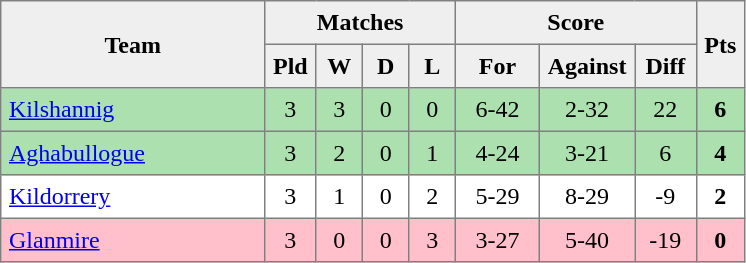<table style=border-collapse:collapse border=1 cellspacing=0 cellpadding=5>
<tr align=center bgcolor=#efefef>
<th rowspan=2 width=165>Team</th>
<th colspan=4>Matches</th>
<th colspan=3>Score</th>
<th rowspan=2width=20>Pts</th>
</tr>
<tr align=center bgcolor=#efefef>
<th width=20>Pld</th>
<th width=20>W</th>
<th width=20>D</th>
<th width=20>L</th>
<th width=45>For</th>
<th width=45>Against</th>
<th width=30>Diff</th>
</tr>
<tr align=center style="background:#ACE1AF;">
<td style="text-align:left;"><a href='#'>Kilshannig</a></td>
<td>3</td>
<td>3</td>
<td>0</td>
<td>0</td>
<td>6-42</td>
<td>2-32</td>
<td>22</td>
<td><strong>6</strong></td>
</tr>
<tr align=center  style="background:#ACE1AF;">
<td style="text-align:left;"><a href='#'>Aghabullogue</a></td>
<td>3</td>
<td>2</td>
<td>0</td>
<td>1</td>
<td>4-24</td>
<td>3-21</td>
<td>6</td>
<td><strong>4</strong></td>
</tr>
<tr align=center>
<td style="text-align:left;"><a href='#'>Kildorrery</a></td>
<td>3</td>
<td>1</td>
<td>0</td>
<td>2</td>
<td>5-29</td>
<td>8-29</td>
<td>-9</td>
<td><strong>2</strong></td>
</tr>
<tr align=center style="background:#FFC0CB;">
<td style="text-align:left;"><a href='#'>Glanmire</a></td>
<td>3</td>
<td>0</td>
<td>0</td>
<td>3</td>
<td>3-27</td>
<td>5-40</td>
<td>-19</td>
<td><strong>0</strong></td>
</tr>
</table>
